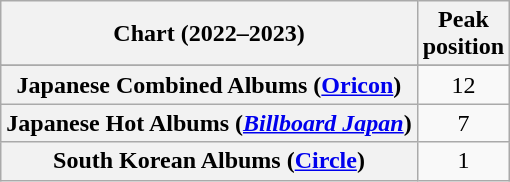<table class="wikitable sortable plainrowheaders" style="text-align:center">
<tr>
<th scope="col">Chart (2022–2023)</th>
<th scope="col">Peak<br>position</th>
</tr>
<tr>
</tr>
<tr>
<th scope="row">Japanese Combined Albums (<a href='#'>Oricon</a>)</th>
<td>12</td>
</tr>
<tr>
<th scope="row">Japanese Hot Albums (<em><a href='#'>Billboard Japan</a></em>)</th>
<td>7</td>
</tr>
<tr>
<th scope="row">South Korean Albums (<a href='#'>Circle</a>)</th>
<td>1</td>
</tr>
</table>
